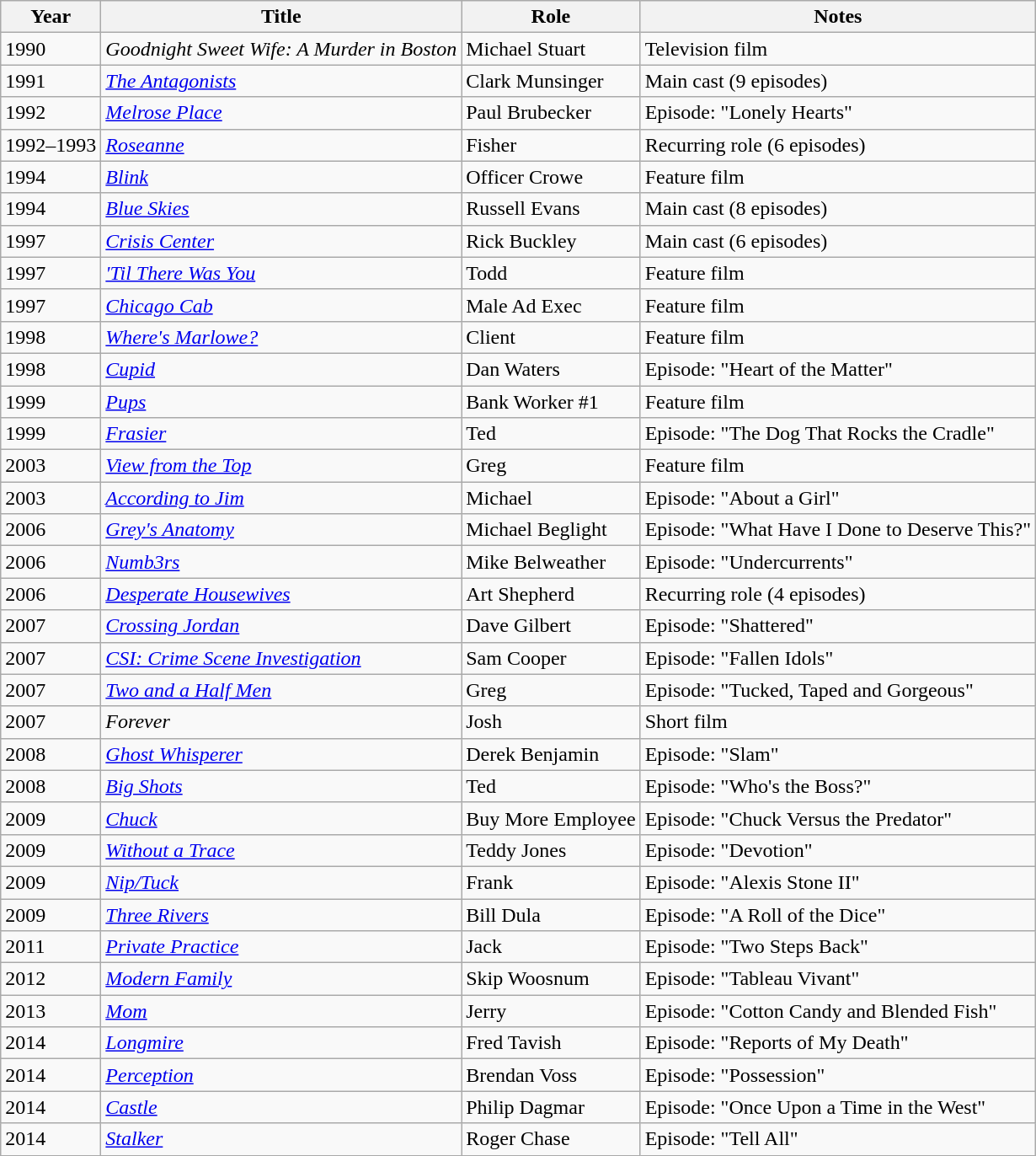<table class="wikitable">
<tr>
<th>Year</th>
<th>Title</th>
<th>Role</th>
<th>Notes</th>
</tr>
<tr>
<td>1990</td>
<td><em>Goodnight Sweet Wife: A Murder in Boston</em></td>
<td>Michael Stuart</td>
<td>Television film</td>
</tr>
<tr>
<td>1991</td>
<td><em><a href='#'>The Antagonists</a></em></td>
<td>Clark Munsinger</td>
<td>Main cast (9 episodes)</td>
</tr>
<tr>
<td>1992</td>
<td><em><a href='#'>Melrose Place</a></em></td>
<td>Paul Brubecker</td>
<td>Episode: "Lonely Hearts"</td>
</tr>
<tr>
<td>1992–1993</td>
<td><em><a href='#'>Roseanne</a></em></td>
<td>Fisher</td>
<td>Recurring role (6 episodes)</td>
</tr>
<tr>
<td>1994</td>
<td><em><a href='#'>Blink</a></em></td>
<td>Officer Crowe</td>
<td>Feature film</td>
</tr>
<tr>
<td>1994</td>
<td><em><a href='#'>Blue Skies</a></em></td>
<td>Russell Evans</td>
<td>Main cast (8 episodes)</td>
</tr>
<tr>
<td>1997</td>
<td><em><a href='#'>Crisis Center</a></em></td>
<td>Rick Buckley</td>
<td>Main cast (6 episodes)</td>
</tr>
<tr>
<td>1997</td>
<td><em><a href='#'>'Til There Was You</a></em></td>
<td>Todd</td>
<td>Feature film</td>
</tr>
<tr>
<td>1997</td>
<td><em><a href='#'>Chicago Cab</a></em></td>
<td>Male Ad Exec</td>
<td>Feature film</td>
</tr>
<tr>
<td>1998</td>
<td><em><a href='#'>Where's Marlowe?</a></em></td>
<td>Client</td>
<td>Feature film</td>
</tr>
<tr>
<td>1998</td>
<td><em><a href='#'>Cupid</a></em></td>
<td>Dan Waters</td>
<td>Episode: "Heart of the Matter"</td>
</tr>
<tr>
<td>1999</td>
<td><em><a href='#'>Pups</a></em></td>
<td>Bank Worker #1</td>
<td>Feature film</td>
</tr>
<tr>
<td>1999</td>
<td><em><a href='#'>Frasier</a></em></td>
<td>Ted</td>
<td>Episode: "The Dog That Rocks the Cradle"</td>
</tr>
<tr>
<td>2003</td>
<td><em><a href='#'>View from the Top</a></em></td>
<td>Greg</td>
<td>Feature film</td>
</tr>
<tr>
<td>2003</td>
<td><em><a href='#'>According to Jim</a></em></td>
<td>Michael</td>
<td>Episode: "About a Girl"</td>
</tr>
<tr>
<td>2006</td>
<td><em><a href='#'>Grey's Anatomy</a></em></td>
<td>Michael Beglight</td>
<td>Episode: "What Have I Done to Deserve This?"</td>
</tr>
<tr>
<td>2006</td>
<td><em><a href='#'>Numb3rs</a></em></td>
<td>Mike Belweather</td>
<td>Episode: "Undercurrents"</td>
</tr>
<tr>
<td>2006</td>
<td><em><a href='#'>Desperate Housewives</a></em></td>
<td>Art Shepherd</td>
<td>Recurring role (4 episodes)</td>
</tr>
<tr>
<td>2007</td>
<td><em><a href='#'>Crossing Jordan</a></em></td>
<td>Dave Gilbert</td>
<td>Episode: "Shattered"</td>
</tr>
<tr>
<td>2007</td>
<td><em><a href='#'>CSI: Crime Scene Investigation</a></em></td>
<td>Sam Cooper</td>
<td>Episode: "Fallen Idols"</td>
</tr>
<tr>
<td>2007</td>
<td><em><a href='#'>Two and a Half Men</a></em></td>
<td>Greg</td>
<td>Episode: "Tucked, Taped and Gorgeous"</td>
</tr>
<tr>
<td>2007</td>
<td><em>Forever</em></td>
<td>Josh</td>
<td>Short film</td>
</tr>
<tr>
<td>2008</td>
<td><em><a href='#'>Ghost Whisperer</a></em></td>
<td>Derek Benjamin</td>
<td>Episode: "Slam"</td>
</tr>
<tr>
<td>2008</td>
<td><em><a href='#'>Big Shots</a></em></td>
<td>Ted</td>
<td>Episode: "Who's the Boss?"</td>
</tr>
<tr>
<td>2009</td>
<td><em><a href='#'>Chuck</a></em></td>
<td>Buy More Employee</td>
<td>Episode: "Chuck Versus the Predator"</td>
</tr>
<tr>
<td>2009</td>
<td><em><a href='#'>Without a Trace</a></em></td>
<td>Teddy Jones</td>
<td>Episode: "Devotion"</td>
</tr>
<tr>
<td>2009</td>
<td><em><a href='#'>Nip/Tuck</a></em></td>
<td>Frank</td>
<td>Episode: "Alexis Stone II"</td>
</tr>
<tr>
<td>2009</td>
<td><em><a href='#'>Three Rivers</a></em></td>
<td>Bill Dula</td>
<td>Episode: "A Roll of the Dice"</td>
</tr>
<tr>
<td>2011</td>
<td><em><a href='#'>Private Practice</a></em></td>
<td>Jack</td>
<td>Episode: "Two Steps Back"</td>
</tr>
<tr>
<td>2012</td>
<td><em><a href='#'>Modern Family</a></em></td>
<td>Skip Woosnum</td>
<td>Episode: "Tableau Vivant"</td>
</tr>
<tr>
<td>2013</td>
<td><em><a href='#'>Mom</a></em></td>
<td>Jerry</td>
<td>Episode: "Cotton Candy and Blended Fish"</td>
</tr>
<tr>
<td>2014</td>
<td><em><a href='#'>Longmire</a></em></td>
<td>Fred Tavish</td>
<td>Episode: "Reports of My Death"</td>
</tr>
<tr>
<td>2014</td>
<td><em><a href='#'>Perception</a></em></td>
<td>Brendan Voss</td>
<td>Episode: "Possession"</td>
</tr>
<tr>
<td>2014</td>
<td><em><a href='#'>Castle</a></em></td>
<td>Philip Dagmar</td>
<td>Episode: "Once Upon a Time in the West"</td>
</tr>
<tr>
<td>2014</td>
<td><em><a href='#'>Stalker</a></em></td>
<td>Roger Chase</td>
<td>Episode: "Tell All"</td>
</tr>
</table>
